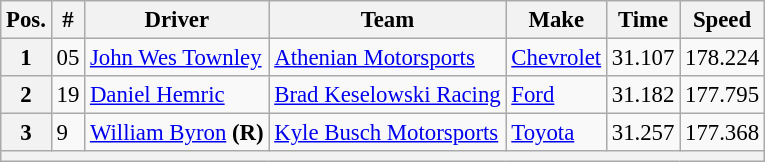<table class="wikitable" style="font-size:95%">
<tr>
<th>Pos.</th>
<th>#</th>
<th>Driver</th>
<th>Team</th>
<th>Make</th>
<th>Time</th>
<th>Speed</th>
</tr>
<tr>
<th>1</th>
<td>05</td>
<td><a href='#'>John Wes Townley</a></td>
<td><a href='#'>Athenian Motorsports</a></td>
<td><a href='#'>Chevrolet</a></td>
<td>31.107</td>
<td>178.224</td>
</tr>
<tr>
<th>2</th>
<td>19</td>
<td><a href='#'>Daniel Hemric</a></td>
<td><a href='#'>Brad Keselowski Racing</a></td>
<td><a href='#'>Ford</a></td>
<td>31.182</td>
<td>177.795</td>
</tr>
<tr>
<th>3</th>
<td>9</td>
<td><a href='#'>William Byron</a> <strong>(R)</strong></td>
<td><a href='#'>Kyle Busch Motorsports</a></td>
<td><a href='#'>Toyota</a></td>
<td>31.257</td>
<td>177.368</td>
</tr>
<tr>
<th colspan="7"></th>
</tr>
</table>
